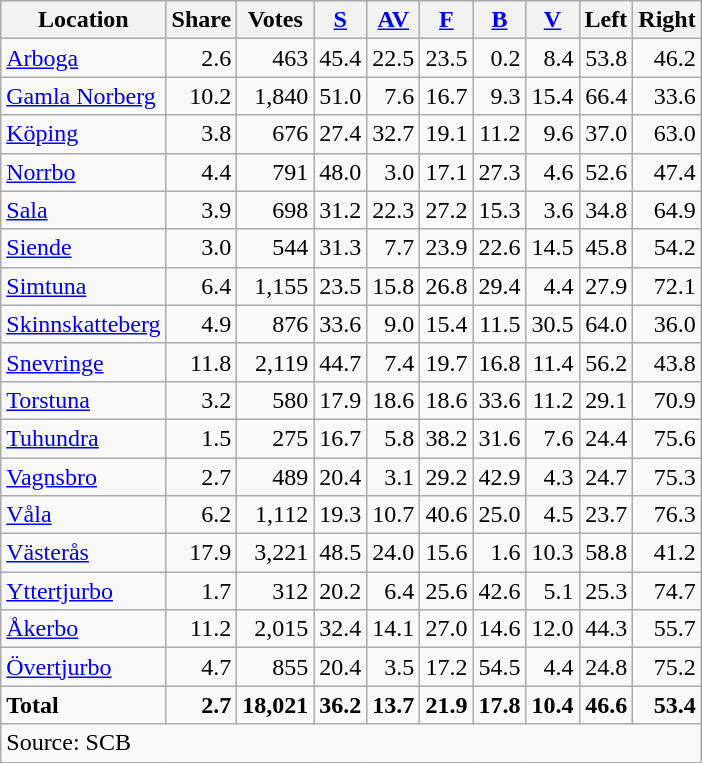<table class="wikitable sortable" style=text-align:right>
<tr>
<th>Location</th>
<th>Share</th>
<th>Votes</th>
<th><a href='#'>S</a></th>
<th><a href='#'>AV</a></th>
<th><a href='#'>F</a></th>
<th><a href='#'>B</a></th>
<th><a href='#'>V</a></th>
<th>Left</th>
<th>Right</th>
</tr>
<tr>
<td align=left><a href='#'>Arboga</a></td>
<td>2.6</td>
<td>463</td>
<td>45.4</td>
<td>22.5</td>
<td>23.5</td>
<td>0.2</td>
<td>8.4</td>
<td>53.8</td>
<td>46.2</td>
</tr>
<tr>
<td align=left><a href='#'>Gamla Norberg</a></td>
<td>10.2</td>
<td>1,840</td>
<td>51.0</td>
<td>7.6</td>
<td>16.7</td>
<td>9.3</td>
<td>15.4</td>
<td>66.4</td>
<td>33.6</td>
</tr>
<tr>
<td align=left><a href='#'>Köping</a></td>
<td>3.8</td>
<td>676</td>
<td>27.4</td>
<td>32.7</td>
<td>19.1</td>
<td>11.2</td>
<td>9.6</td>
<td>37.0</td>
<td>63.0</td>
</tr>
<tr>
<td align=left><a href='#'>Norrbo</a></td>
<td>4.4</td>
<td>791</td>
<td>48.0</td>
<td>3.0</td>
<td>17.1</td>
<td>27.3</td>
<td>4.6</td>
<td>52.6</td>
<td>47.4</td>
</tr>
<tr>
<td align=left><a href='#'>Sala</a></td>
<td>3.9</td>
<td>698</td>
<td>31.2</td>
<td>22.3</td>
<td>27.2</td>
<td>15.3</td>
<td>3.6</td>
<td>34.8</td>
<td>64.9</td>
</tr>
<tr>
<td align=left><a href='#'>Siende</a></td>
<td>3.0</td>
<td>544</td>
<td>31.3</td>
<td>7.7</td>
<td>23.9</td>
<td>22.6</td>
<td>14.5</td>
<td>45.8</td>
<td>54.2</td>
</tr>
<tr>
<td align=left><a href='#'>Simtuna</a></td>
<td>6.4</td>
<td>1,155</td>
<td>23.5</td>
<td>15.8</td>
<td>26.8</td>
<td>29.4</td>
<td>4.4</td>
<td>27.9</td>
<td>72.1</td>
</tr>
<tr>
<td align=left><a href='#'>Skinnskatteberg</a></td>
<td>4.9</td>
<td>876</td>
<td>33.6</td>
<td>9.0</td>
<td>15.4</td>
<td>11.5</td>
<td>30.5</td>
<td>64.0</td>
<td>36.0</td>
</tr>
<tr>
<td align=left><a href='#'>Snevringe</a></td>
<td>11.8</td>
<td>2,119</td>
<td>44.7</td>
<td>7.4</td>
<td>19.7</td>
<td>16.8</td>
<td>11.4</td>
<td>56.2</td>
<td>43.8</td>
</tr>
<tr>
<td align=left><a href='#'>Torstuna</a></td>
<td>3.2</td>
<td>580</td>
<td>17.9</td>
<td>18.6</td>
<td>18.6</td>
<td>33.6</td>
<td>11.2</td>
<td>29.1</td>
<td>70.9</td>
</tr>
<tr>
<td align=left><a href='#'>Tuhundra</a></td>
<td>1.5</td>
<td>275</td>
<td>16.7</td>
<td>5.8</td>
<td>38.2</td>
<td>31.6</td>
<td>7.6</td>
<td>24.4</td>
<td>75.6</td>
</tr>
<tr>
<td align=left><a href='#'>Vagnsbro</a></td>
<td>2.7</td>
<td>489</td>
<td>20.4</td>
<td>3.1</td>
<td>29.2</td>
<td>42.9</td>
<td>4.3</td>
<td>24.7</td>
<td>75.3</td>
</tr>
<tr>
<td align=left><a href='#'>Våla</a></td>
<td>6.2</td>
<td>1,112</td>
<td>19.3</td>
<td>10.7</td>
<td>40.6</td>
<td>25.0</td>
<td>4.5</td>
<td>23.7</td>
<td>76.3</td>
</tr>
<tr>
<td align=left><a href='#'>Västerås</a></td>
<td>17.9</td>
<td>3,221</td>
<td>48.5</td>
<td>24.0</td>
<td>15.6</td>
<td>1.6</td>
<td>10.3</td>
<td>58.8</td>
<td>41.2</td>
</tr>
<tr>
<td align=left><a href='#'>Yttertjurbo</a></td>
<td>1.7</td>
<td>312</td>
<td>20.2</td>
<td>6.4</td>
<td>25.6</td>
<td>42.6</td>
<td>5.1</td>
<td>25.3</td>
<td>74.7</td>
</tr>
<tr>
<td align=left><a href='#'>Åkerbo</a></td>
<td>11.2</td>
<td>2,015</td>
<td>32.4</td>
<td>14.1</td>
<td>27.0</td>
<td>14.6</td>
<td>12.0</td>
<td>44.3</td>
<td>55.7</td>
</tr>
<tr>
<td align=left><a href='#'>Övertjurbo</a></td>
<td>4.7</td>
<td>855</td>
<td>20.4</td>
<td>3.5</td>
<td>17.2</td>
<td>54.5</td>
<td>4.4</td>
<td>24.8</td>
<td>75.2</td>
</tr>
<tr>
<td align=left><strong>Total</strong></td>
<td><strong>2.7</strong></td>
<td><strong>18,021</strong></td>
<td><strong>36.2</strong></td>
<td><strong>13.7</strong></td>
<td><strong>21.9</strong></td>
<td><strong>17.8</strong></td>
<td><strong>10.4</strong></td>
<td><strong>46.6</strong></td>
<td><strong>53.4</strong></td>
</tr>
<tr>
<td align=left colspan=10>Source: SCB </td>
</tr>
</table>
